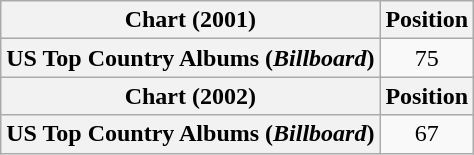<table class="wikitable plainrowheaders" style="text-align:center">
<tr>
<th scope="col">Chart (2001)</th>
<th scope="col">Position</th>
</tr>
<tr>
<th scope="row">US Top Country Albums (<em>Billboard</em>)</th>
<td>75</td>
</tr>
<tr>
<th scope="col">Chart (2002)</th>
<th scope="col">Position</th>
</tr>
<tr>
<th scope="row">US Top Country Albums (<em>Billboard</em>)</th>
<td>67</td>
</tr>
</table>
